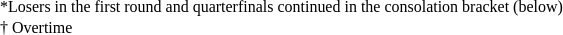<table cellspacing="0" style="width: 800px; background: ;">
<tr>
<td style="font-size: 8pt; padding: 4pt; line-height: 1.25em; color: black;">*Losers in the first round and quarterfinals continued in the consolation bracket (below)<br>† Overtime</td>
</tr>
</table>
